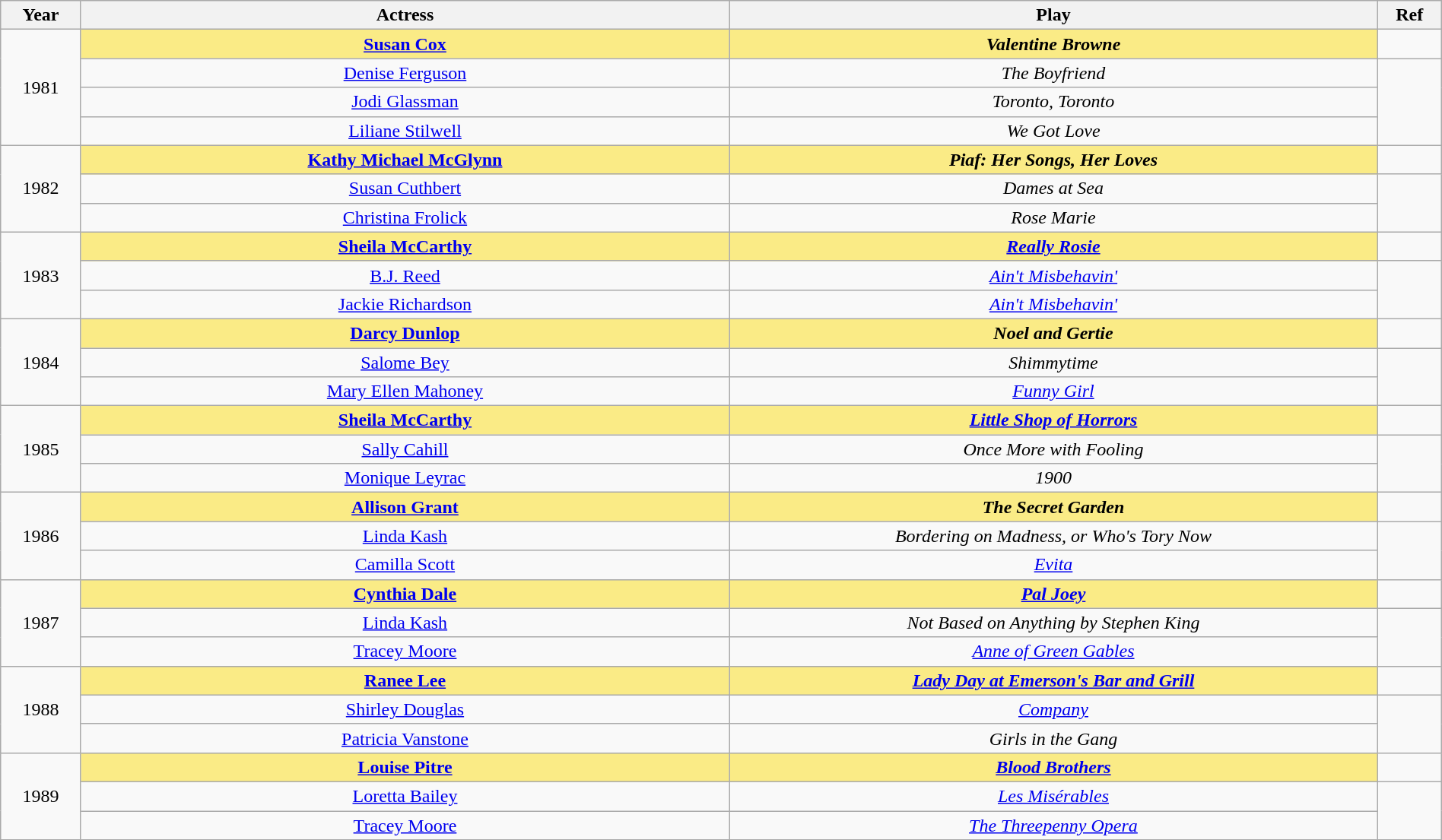<table class="wikitable" width="100%" style="text-align:center;">
<tr>
<th>Year</th>
<th width="45%">Actress</th>
<th width="45%">Play</th>
<th>Ref</th>
</tr>
<tr>
<td rowspan=4>1981</td>
<td style="background:#FAEB86"><strong><a href='#'>Susan Cox</a></strong></td>
<td style="background:#FAEB86"><strong><em>Valentine Browne</em></strong></td>
<td></td>
</tr>
<tr>
<td><a href='#'>Denise Ferguson</a></td>
<td><em>The Boyfriend</em></td>
<td rowspan=3></td>
</tr>
<tr>
<td><a href='#'>Jodi Glassman</a></td>
<td><em>Toronto, Toronto</em></td>
</tr>
<tr>
<td><a href='#'>Liliane Stilwell</a></td>
<td><em>We Got Love</em></td>
</tr>
<tr>
<td rowspan=3>1982</td>
<td style="background:#FAEB86"><strong><a href='#'>Kathy Michael McGlynn</a></strong></td>
<td style="background:#FAEB86"><strong><em>Piaf: Her Songs, Her Loves</em></strong></td>
<td></td>
</tr>
<tr>
<td><a href='#'>Susan Cuthbert</a></td>
<td><em>Dames at Sea</em></td>
<td rowspan=2></td>
</tr>
<tr>
<td><a href='#'>Christina Frolick</a></td>
<td><em>Rose Marie</em></td>
</tr>
<tr>
<td rowspan=3>1983</td>
<td style="background:#FAEB86"><strong><a href='#'>Sheila McCarthy</a></strong></td>
<td style="background:#FAEB86"><strong><em><a href='#'>Really Rosie</a></em></strong></td>
<td></td>
</tr>
<tr>
<td><a href='#'>B.J. Reed</a></td>
<td><em><a href='#'>Ain't Misbehavin'</a></em></td>
<td rowspan=2></td>
</tr>
<tr>
<td><a href='#'>Jackie Richardson</a></td>
<td><em><a href='#'>Ain't Misbehavin'</a></em></td>
</tr>
<tr>
<td rowspan=3>1984</td>
<td style="background:#FAEB86"><strong><a href='#'>Darcy Dunlop</a></strong></td>
<td style="background:#FAEB86"><strong><em>Noel and Gertie</em></strong></td>
<td></td>
</tr>
<tr>
<td><a href='#'>Salome Bey</a></td>
<td><em>Shimmytime</em></td>
<td rowspan=2></td>
</tr>
<tr>
<td><a href='#'>Mary Ellen Mahoney</a></td>
<td><em><a href='#'>Funny Girl</a></em></td>
</tr>
<tr>
<td rowspan=3>1985</td>
<td style="background:#FAEB86"><strong><a href='#'>Sheila McCarthy</a></strong></td>
<td style="background:#FAEB86"><strong><em><a href='#'>Little Shop of Horrors</a></em></strong></td>
<td></td>
</tr>
<tr>
<td><a href='#'>Sally Cahill</a></td>
<td><em>Once More with Fooling</em></td>
<td rowspan=2></td>
</tr>
<tr>
<td><a href='#'>Monique Leyrac</a></td>
<td><em>1900</em></td>
</tr>
<tr>
<td rowspan=3>1986</td>
<td style="background:#FAEB86"><strong><a href='#'>Allison Grant</a></strong></td>
<td style="background:#FAEB86"><strong><em>The Secret Garden</em></strong></td>
<td></td>
</tr>
<tr>
<td><a href='#'>Linda Kash</a></td>
<td><em>Bordering on Madness, or Who's Tory Now</em></td>
<td rowspan=2></td>
</tr>
<tr>
<td><a href='#'>Camilla Scott</a></td>
<td><em><a href='#'>Evita</a></em></td>
</tr>
<tr>
<td rowspan=3>1987</td>
<td style="background:#FAEB86"><strong><a href='#'>Cynthia Dale</a></strong></td>
<td style="background:#FAEB86"><strong><em><a href='#'>Pal Joey</a></em></strong></td>
<td></td>
</tr>
<tr>
<td><a href='#'>Linda Kash</a></td>
<td><em>Not Based on Anything by Stephen King</em></td>
<td rowspan=2></td>
</tr>
<tr>
<td><a href='#'>Tracey Moore</a></td>
<td><em><a href='#'>Anne of Green Gables</a></em></td>
</tr>
<tr>
<td rowspan=3>1988</td>
<td style="background:#FAEB86"><strong><a href='#'>Ranee Lee</a></strong></td>
<td style="background:#FAEB86"><strong><em><a href='#'>Lady Day at Emerson's Bar and Grill</a></em></strong></td>
<td></td>
</tr>
<tr>
<td><a href='#'>Shirley Douglas</a></td>
<td><em><a href='#'>Company</a></em></td>
<td rowspan=2></td>
</tr>
<tr>
<td><a href='#'>Patricia Vanstone</a></td>
<td><em>Girls in the Gang</em></td>
</tr>
<tr>
<td rowspan=3>1989</td>
<td style="background:#FAEB86"><strong><a href='#'>Louise Pitre</a></strong></td>
<td style="background:#FAEB86"><strong><em><a href='#'>Blood Brothers</a></em></strong></td>
<td></td>
</tr>
<tr>
<td><a href='#'>Loretta Bailey</a></td>
<td><em><a href='#'>Les Misérables</a></em></td>
<td rowspan=2></td>
</tr>
<tr>
<td><a href='#'>Tracey Moore</a></td>
<td><em><a href='#'>The Threepenny Opera</a></em></td>
</tr>
</table>
